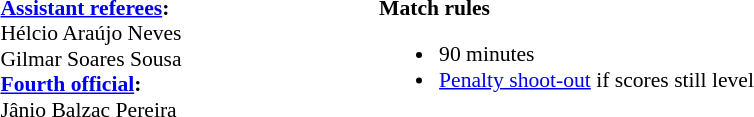<table width=50% style="font-size: 90%">
<tr>
<td><br><strong><a href='#'>Assistant referees</a>:</strong>
<br>Hélcio Araújo Neves
<br>Gilmar Soares Sousa
<br><strong><a href='#'>Fourth official</a>:</strong>
<br>Jânio Balzac Pereira</td>
<td style="width:60%; vertical-align:top;"><br><strong>Match rules</strong><ul><li>90 minutes</li><li><a href='#'>Penalty shoot-out</a> if scores still level</li></ul></td>
</tr>
</table>
